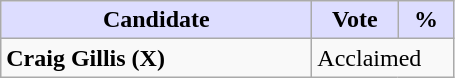<table class="wikitable">
<tr>
<th style="background:#ddf; width:200px;">Candidate</th>
<th style="background:#ddf; width:50px;">Vote</th>
<th style="background:#ddf; width:30px;">%</th>
</tr>
<tr>
<td><strong>Craig Gillis (X)</strong></td>
<td colspan="2">Acclaimed</td>
</tr>
</table>
